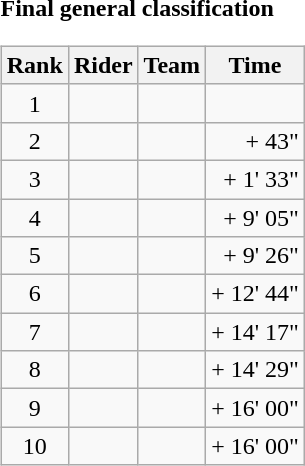<table>
<tr>
<td><strong>Final general classification</strong><br><table class="wikitable">
<tr>
<th scope="col">Rank</th>
<th scope="col">Rider</th>
<th scope="col">Team</th>
<th scope="col">Time</th>
</tr>
<tr>
<td style="text-align:center;">1</td>
<td></td>
<td></td>
<td style="text-align:right;"></td>
</tr>
<tr>
<td style="text-align:center;">2</td>
<td></td>
<td></td>
<td style="text-align:right;">+ 43"</td>
</tr>
<tr>
<td style="text-align:center;">3</td>
<td></td>
<td></td>
<td style="text-align:right;">+ 1' 33"</td>
</tr>
<tr>
<td style="text-align:center;">4</td>
<td></td>
<td></td>
<td style="text-align:right;">+ 9' 05"</td>
</tr>
<tr>
<td style="text-align:center;">5</td>
<td></td>
<td></td>
<td style="text-align:right;">+ 9' 26"</td>
</tr>
<tr>
<td style="text-align:center;">6</td>
<td></td>
<td></td>
<td style="text-align:right;">+ 12' 44"</td>
</tr>
<tr>
<td style="text-align:center;">7</td>
<td></td>
<td></td>
<td style="text-align:right;">+ 14' 17"</td>
</tr>
<tr>
<td style="text-align:center;">8</td>
<td></td>
<td></td>
<td style="text-align:right;">+ 14' 29"</td>
</tr>
<tr>
<td style="text-align:center;">9</td>
<td></td>
<td></td>
<td style="text-align:right;">+ 16' 00"</td>
</tr>
<tr>
<td style="text-align:center;">10</td>
<td></td>
<td></td>
<td style="text-align:right;">+ 16' 00"</td>
</tr>
</table>
</td>
</tr>
</table>
